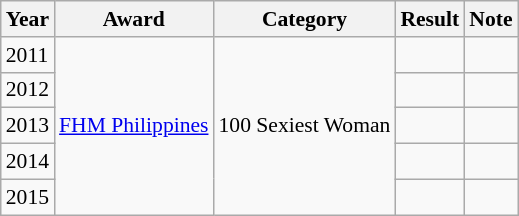<table class="wikitable" style="font-size: 90%;">
<tr>
<th>Year</th>
<th>Award</th>
<th>Category</th>
<th>Result</th>
<th>Note</th>
</tr>
<tr>
<td>2011</td>
<td rowspan=5><a href='#'>FHM Philippines</a></td>
<td rowspan=5>100 Sexiest Woman</td>
<td></td>
<td></td>
</tr>
<tr>
<td>2012</td>
<td></td>
<td></td>
</tr>
<tr>
<td>2013</td>
<td></td>
<td></td>
</tr>
<tr>
<td>2014</td>
<td></td>
<td></td>
</tr>
<tr>
<td>2015</td>
<td></td>
<td></td>
</tr>
</table>
